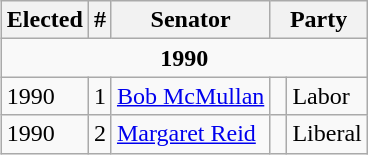<table class="wikitable" style="float:right">
<tr>
<th>Elected</th>
<th>#</th>
<th>Senator</th>
<th colspan="2">Party</th>
</tr>
<tr>
<td style="text-align:center;" colspan="5"><strong>1990</strong></td>
</tr>
<tr>
<td>1990</td>
<td>1</td>
<td><a href='#'>Bob McMullan</a></td>
<td> </td>
<td>Labor</td>
</tr>
<tr>
<td>1990</td>
<td>2</td>
<td><a href='#'>Margaret Reid</a></td>
<td> </td>
<td>Liberal</td>
</tr>
</table>
